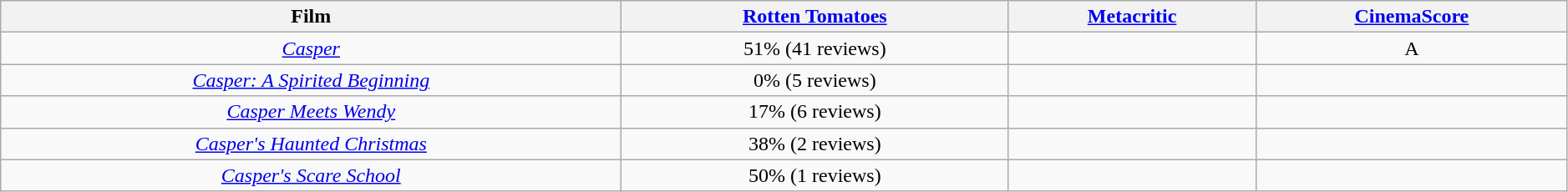<table class="wikitable" style="width:99%; text-align:center">
<tr>
<th>Film</th>
<th><a href='#'>Rotten Tomatoes</a></th>
<th><a href='#'>Metacritic</a></th>
<th><a href='#'>CinemaScore</a></th>
</tr>
<tr>
<td><em><a href='#'>Casper</a></em></td>
<td>51% (41 reviews)</td>
<td></td>
<td>A</td>
</tr>
<tr>
<td><em><a href='#'>Casper: A Spirited Beginning</a></em></td>
<td>0% (5 reviews)</td>
<td></td>
<td></td>
</tr>
<tr>
<td><em><a href='#'>Casper Meets Wendy</a></em></td>
<td>17% (6 reviews)</td>
<td></td>
<td></td>
</tr>
<tr>
<td><em><a href='#'>Casper's Haunted Christmas</a></em></td>
<td>38% (2 reviews)</td>
<td></td>
<td></td>
</tr>
<tr>
<td><em><a href='#'>Casper's Scare School</a></em></td>
<td>50% (1 reviews)</td>
<td></td>
<td></td>
</tr>
</table>
